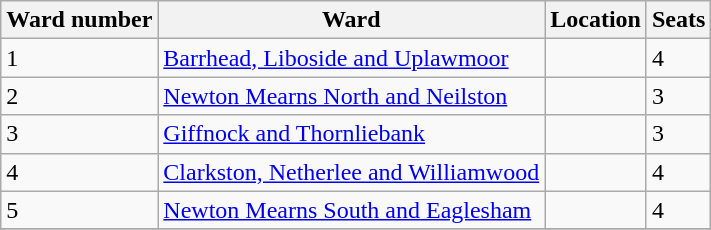<table class="wikitable sortable">
<tr>
<th>Ward number</th>
<th>Ward</th>
<th>Location</th>
<th>Seats</th>
</tr>
<tr>
<td>1</td>
<td><a href='#'>Barrhead, Liboside and Uplawmoor</a></td>
<td></td>
<td>4</td>
</tr>
<tr>
<td>2</td>
<td><a href='#'>Newton Mearns North and Neilston</a></td>
<td></td>
<td>3</td>
</tr>
<tr>
<td>3</td>
<td><a href='#'>Giffnock and Thornliebank</a></td>
<td></td>
<td>3</td>
</tr>
<tr>
<td>4</td>
<td><a href='#'>Clarkston, Netherlee and Williamwood</a></td>
<td></td>
<td>4</td>
</tr>
<tr>
<td>5</td>
<td><a href='#'>Newton Mearns South and Eaglesham</a></td>
<td></td>
<td>4</td>
</tr>
<tr>
</tr>
</table>
